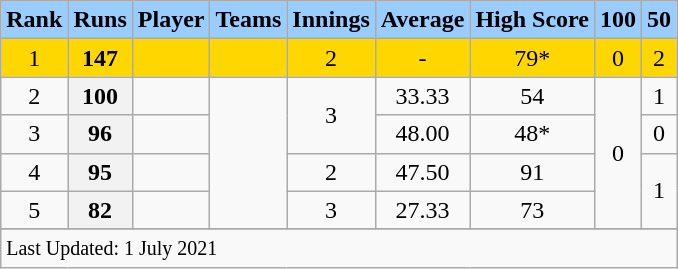<table class="wikitable plainrowheaders sortable">
<tr>
<th scope=col style="background:#9cf;">Rank</th>
<th scope=col style="background:#9cf;">Runs</th>
<th scope=col style="background:#9cf;">Player</th>
<th scope=col style="background:#9cf;">Teams</th>
<th scope=col style="background:#9cf;">Innings</th>
<th scope=col style="background:#9cf;">Average</th>
<th scope=col style="background:#9cf;">High Score</th>
<th scope=col style="background:#9cf;">100</th>
<th scope=col style="background:#9cf;">50</th>
</tr>
<tr>
<td style="text-align:center; background:gold;">1</td>
<th scope="row"  style="text-align:center; background:gold;"><strong>147</strong></th>
<td style="background:gold;"></td>
<td style="text-align:center; background:gold;"></td>
<td style="text-align:center; background:gold;">2</td>
<td style="text-align:center; background:gold;">-</td>
<td style="text-align:center; background:gold;">79*</td>
<td style="text-align:center; background:gold;">0</td>
<td style="text-align:center; background:gold;">2</td>
</tr>
<tr>
<td align=center>2</td>
<th scope=row style=text-align:center;><strong>100</strong></th>
<td></td>
<td align=center rowspan=4></td>
<td align=center rowspan=2>3</td>
<td align=center>33.33</td>
<td align=center>54</td>
<td align=center rowspan=4>0</td>
<td align=center>1</td>
</tr>
<tr>
<td align=center>3</td>
<th scope=row style=text-align:center;><strong>96</strong></th>
<td></td>
<td align=center>48.00</td>
<td align=center>48*</td>
<td align=center>0</td>
</tr>
<tr>
<td align=center>4</td>
<th scope=row style=text-align:center;><strong>95</strong></th>
<td></td>
<td align=center>2</td>
<td align=center>47.50</td>
<td align=center>91</td>
<td align=center  rowspan=2>1</td>
</tr>
<tr>
<td align=center>5</td>
<th scope=row style=text-align:center;><strong>82</strong></th>
<td></td>
<td align=center>3</td>
<td align=center>27.33</td>
<td align=center>73</td>
</tr>
<tr>
</tr>
<tr class=sortbottom>
<td colspan=9><small>Last Updated: 1 July 2021</small></td>
</tr>
</table>
